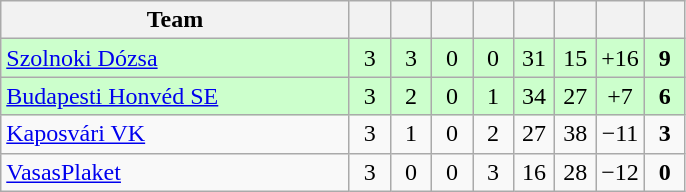<table class="wikitable" style="text-align:center;">
<tr>
<th width=225>Team</th>
<th width=20></th>
<th width=20></th>
<th width=20></th>
<th width=20></th>
<th width=20></th>
<th width=20></th>
<th width=20></th>
<th width=20></th>
</tr>
<tr style="background:#cfc;">
<td align="left"><a href='#'>Szolnoki Dózsa</a></td>
<td>3</td>
<td>3</td>
<td>0</td>
<td>0</td>
<td>31</td>
<td>15</td>
<td>+16</td>
<td><strong>9</strong></td>
</tr>
<tr style="background:#cfc;">
<td align="left"><a href='#'>Budapesti Honvéd SE</a></td>
<td>3</td>
<td>2</td>
<td>0</td>
<td>1</td>
<td>34</td>
<td>27</td>
<td>+7</td>
<td><strong>6</strong></td>
</tr>
<tr>
<td align="left"><a href='#'>Kaposvári VK</a></td>
<td>3</td>
<td>1</td>
<td>0</td>
<td>2</td>
<td>27</td>
<td>38</td>
<td>−11</td>
<td><strong>3</strong></td>
</tr>
<tr>
<td align="left"><a href='#'>VasasPlaket</a></td>
<td>3</td>
<td>0</td>
<td>0</td>
<td>3</td>
<td>16</td>
<td>28</td>
<td>−12</td>
<td><strong>0</strong></td>
</tr>
</table>
